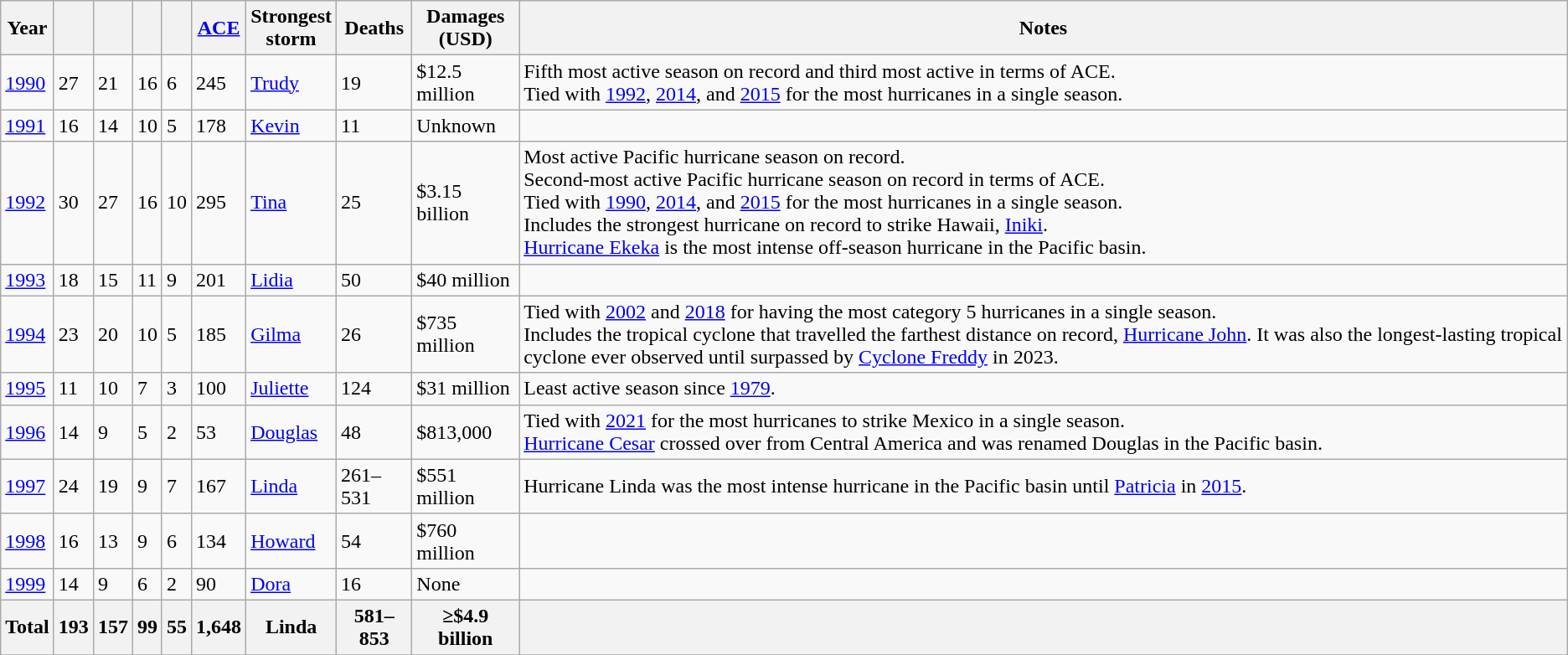<table class="wikitable sortable">
<tr>
<th>Year</th>
<th></th>
<th></th>
<th></th>
<th></th>
<th><a href='#'>ACE</a></th>
<th>Strongest<br>storm</th>
<th>Deaths</th>
<th>Damages<br>(USD)</th>
<th>Notes</th>
</tr>
<tr>
<td><a href='#'>1990</a></td>
<td>27</td>
<td>21</td>
<td>16</td>
<td>6</td>
<td>245</td>
<td> <a href='#'>Trudy</a></td>
<td>19</td>
<td>$12.5 million</td>
<td>Fifth most active season on record and third most active in terms of ACE. <br> Tied with <a href='#'>1992</a>, <a href='#'>2014</a>, and <a href='#'>2015</a> for the most hurricanes in a single season.</td>
</tr>
<tr>
<td><a href='#'>1991</a></td>
<td>16</td>
<td>14</td>
<td>10</td>
<td>5</td>
<td>178</td>
<td> <a href='#'>Kevin</a></td>
<td>11</td>
<td>Unknown</td>
<td></td>
</tr>
<tr>
<td><a href='#'>1992</a></td>
<td>30</td>
<td>27</td>
<td>16</td>
<td>10</td>
<td>295</td>
<td> <a href='#'>Tina</a></td>
<td>25</td>
<td>$3.15 billion</td>
<td>Most active Pacific hurricane season on record.<br>  Second-most active Pacific hurricane season on record in terms of ACE.<br> Tied with <a href='#'>1990</a>, <a href='#'>2014</a>, and <a href='#'>2015</a> for the most hurricanes in a single season. <br> Includes the strongest hurricane on record to strike Hawaii, <a href='#'>Iniki</a>. <br>  <a href='#'>Hurricane Ekeka</a> is the most intense off-season hurricane in the Pacific basin.</td>
</tr>
<tr>
<td><a href='#'>1993</a></td>
<td>18</td>
<td>15</td>
<td>11</td>
<td>9</td>
<td>201</td>
<td> <a href='#'>Lidia</a></td>
<td>50</td>
<td>$40 million</td>
<td></td>
</tr>
<tr>
<td><a href='#'>1994</a></td>
<td>23</td>
<td>20</td>
<td>10</td>
<td>5</td>
<td>185</td>
<td> <a href='#'>Gilma</a></td>
<td>26</td>
<td>$735 million</td>
<td>Tied with <a href='#'>2002</a> and <a href='#'>2018</a> for having the most category 5 hurricanes in a single season. <br> Includes the tropical cyclone that travelled the farthest distance on record, <a href='#'>Hurricane John</a>. It was also the longest-lasting tropical cyclone ever observed until surpassed by <a href='#'>Cyclone Freddy</a> in 2023.</td>
</tr>
<tr>
<td><a href='#'>1995</a></td>
<td>11</td>
<td>10</td>
<td>7</td>
<td>3</td>
<td>100</td>
<td> <a href='#'>Juliette</a></td>
<td>124</td>
<td>$31 million</td>
<td>Least active season since <a href='#'>1979</a>.</td>
</tr>
<tr>
<td><a href='#'>1996</a></td>
<td>14</td>
<td>9</td>
<td>5</td>
<td>2</td>
<td>53</td>
<td> <a href='#'>Douglas</a></td>
<td>48</td>
<td>$813,000</td>
<td>Tied with <a href='#'>2021</a> for the most hurricanes to strike Mexico in a single season. <br> <a href='#'>Hurricane Cesar</a> crossed over from Central America and was renamed Douglas in the Pacific basin.</td>
</tr>
<tr>
<td><a href='#'>1997</a></td>
<td>24</td>
<td>19</td>
<td>9</td>
<td>7</td>
<td>167</td>
<td> <a href='#'>Linda</a></td>
<td>261–531</td>
<td>$551 million</td>
<td>Hurricane Linda was the most intense hurricane in the Pacific basin until <a href='#'>Patricia</a> in <a href='#'>2015</a>.</td>
</tr>
<tr>
<td><a href='#'>1998</a></td>
<td>16</td>
<td>13</td>
<td>9</td>
<td>6</td>
<td>134</td>
<td> <a href='#'>Howard</a></td>
<td>54</td>
<td>$760 million</td>
<td></td>
</tr>
<tr>
<td><a href='#'>1999</a></td>
<td>14</td>
<td>9</td>
<td>6</td>
<td>2</td>
<td>90</td>
<td> <a href='#'>Dora</a></td>
<td>16</td>
<td>None</td>
<td></td>
</tr>
<tr class="sortbottom">
<th>Total</th>
<th>193</th>
<th>157</th>
<th>99</th>
<th>55</th>
<th>1,648</th>
<th>Linda</th>
<th>581–853</th>
<th>≥$4.9 billion</th>
<th></th>
</tr>
<tr>
</tr>
</table>
